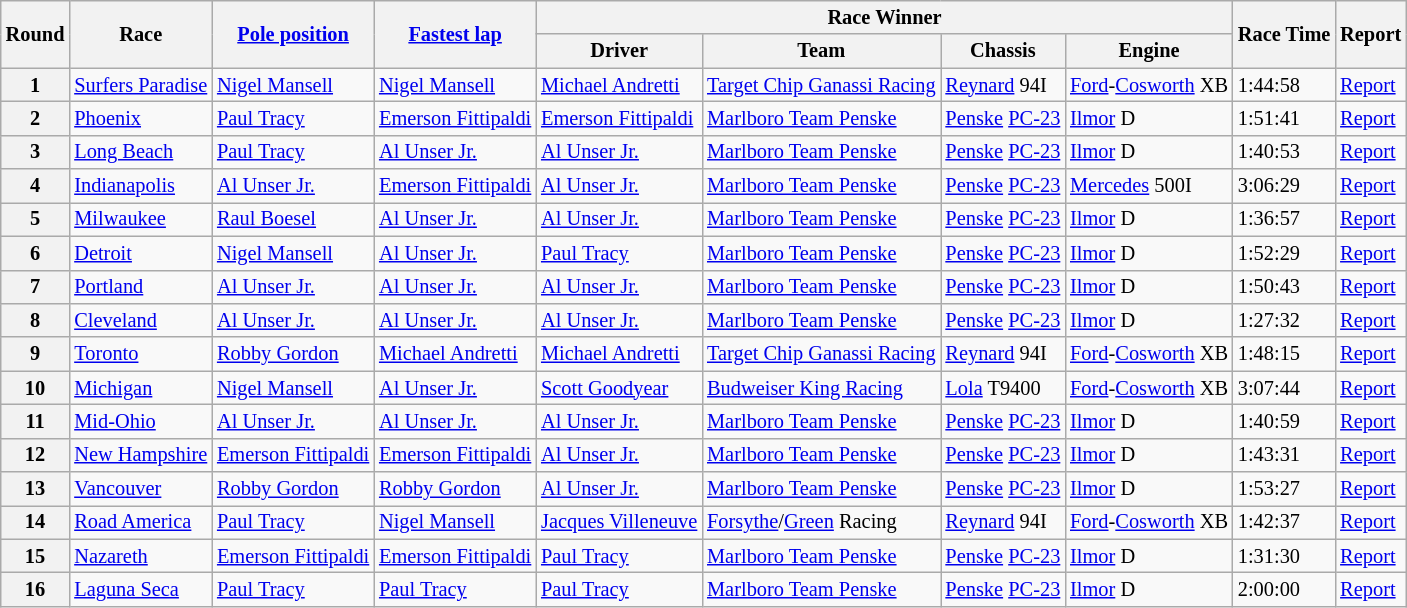<table class="wikitable" style="font-size: 85%;">
<tr>
<th rowspan=2>Round</th>
<th rowspan=2>Race</th>
<th rowspan=2><a href='#'>Pole position</a></th>
<th rowspan=2><a href='#'>Fastest lap</a></th>
<th colspan=4>Race Winner</th>
<th rowspan="2">Race Time</th>
<th rowspan=2>Report</th>
</tr>
<tr>
<th>Driver</th>
<th>Team</th>
<th>Chassis</th>
<th>Engine</th>
</tr>
<tr>
<th>1</th>
<td> <a href='#'>Surfers Paradise</a></td>
<td> <a href='#'>Nigel Mansell</a></td>
<td> <a href='#'>Nigel Mansell</a></td>
<td> <a href='#'>Michael Andretti</a></td>
<td><a href='#'>Target Chip Ganassi Racing</a></td>
<td><a href='#'>Reynard</a> 94I</td>
<td><a href='#'>Ford</a>-<a href='#'>Cosworth</a> XB</td>
<td>1:44:58</td>
<td><a href='#'>Report</a></td>
</tr>
<tr>
<th>2</th>
<td> <a href='#'>Phoenix</a></td>
<td> <a href='#'>Paul Tracy</a></td>
<td> <a href='#'>Emerson Fittipaldi</a></td>
<td> <a href='#'>Emerson Fittipaldi</a></td>
<td><a href='#'>Marlboro Team Penske</a></td>
<td><a href='#'>Penske</a> <a href='#'>PC-23</a></td>
<td><a href='#'>Ilmor</a> D</td>
<td>1:51:41</td>
<td><a href='#'>Report</a></td>
</tr>
<tr>
<th>3</th>
<td> <a href='#'>Long Beach</a></td>
<td> <a href='#'>Paul Tracy</a></td>
<td> <a href='#'>Al Unser Jr.</a></td>
<td> <a href='#'>Al Unser Jr.</a></td>
<td><a href='#'>Marlboro Team Penske</a></td>
<td><a href='#'>Penske</a> <a href='#'>PC-23</a></td>
<td><a href='#'>Ilmor</a> D</td>
<td>1:40:53</td>
<td><a href='#'>Report</a></td>
</tr>
<tr>
<th>4</th>
<td> <a href='#'>Indianapolis</a></td>
<td> <a href='#'>Al Unser Jr.</a></td>
<td> <a href='#'>Emerson Fittipaldi</a></td>
<td> <a href='#'>Al Unser Jr.</a></td>
<td><a href='#'>Marlboro Team Penske</a></td>
<td><a href='#'>Penske</a> <a href='#'>PC-23</a></td>
<td><a href='#'>Mercedes</a> 500I</td>
<td>3:06:29</td>
<td><a href='#'>Report</a></td>
</tr>
<tr>
<th>5</th>
<td> <a href='#'>Milwaukee</a></td>
<td> <a href='#'>Raul Boesel</a></td>
<td> <a href='#'>Al Unser Jr.</a></td>
<td> <a href='#'>Al Unser Jr.</a></td>
<td><a href='#'>Marlboro Team Penske</a></td>
<td><a href='#'>Penske</a> <a href='#'>PC-23</a></td>
<td><a href='#'>Ilmor</a> D</td>
<td>1:36:57</td>
<td><a href='#'>Report</a></td>
</tr>
<tr>
<th>6</th>
<td> <a href='#'>Detroit</a></td>
<td> <a href='#'>Nigel Mansell</a></td>
<td> <a href='#'>Al Unser Jr.</a></td>
<td> <a href='#'>Paul Tracy</a></td>
<td><a href='#'>Marlboro Team Penske</a></td>
<td><a href='#'>Penske</a> <a href='#'>PC-23</a></td>
<td><a href='#'>Ilmor</a> D</td>
<td>1:52:29</td>
<td><a href='#'>Report</a></td>
</tr>
<tr>
<th>7</th>
<td> <a href='#'>Portland</a></td>
<td> <a href='#'>Al Unser Jr.</a></td>
<td> <a href='#'>Al Unser Jr.</a></td>
<td> <a href='#'>Al Unser Jr.</a></td>
<td><a href='#'>Marlboro Team Penske</a></td>
<td><a href='#'>Penske</a> <a href='#'>PC-23</a></td>
<td><a href='#'>Ilmor</a> D</td>
<td>1:50:43</td>
<td><a href='#'>Report</a></td>
</tr>
<tr>
<th>8</th>
<td> <a href='#'>Cleveland</a></td>
<td> <a href='#'>Al Unser Jr.</a></td>
<td> <a href='#'>Al Unser Jr.</a></td>
<td> <a href='#'>Al Unser Jr.</a></td>
<td><a href='#'>Marlboro Team Penske</a></td>
<td><a href='#'>Penske</a> <a href='#'>PC-23</a></td>
<td><a href='#'>Ilmor</a> D</td>
<td>1:27:32</td>
<td><a href='#'>Report</a></td>
</tr>
<tr>
<th>9</th>
<td> <a href='#'>Toronto</a></td>
<td> <a href='#'>Robby Gordon</a></td>
<td> <a href='#'>Michael Andretti</a></td>
<td> <a href='#'>Michael Andretti</a></td>
<td><a href='#'>Target Chip Ganassi Racing</a></td>
<td><a href='#'>Reynard</a> 94I</td>
<td><a href='#'>Ford</a>-<a href='#'>Cosworth</a> XB</td>
<td>1:48:15</td>
<td><a href='#'>Report</a></td>
</tr>
<tr>
<th>10</th>
<td> <a href='#'>Michigan</a></td>
<td> <a href='#'>Nigel Mansell</a></td>
<td> <a href='#'>Al Unser Jr.</a></td>
<td> <a href='#'>Scott Goodyear</a></td>
<td><a href='#'>Budweiser King Racing</a></td>
<td><a href='#'>Lola</a> T9400</td>
<td><a href='#'>Ford</a>-<a href='#'>Cosworth</a> XB</td>
<td>3:07:44</td>
<td><a href='#'>Report</a></td>
</tr>
<tr>
<th>11</th>
<td> <a href='#'>Mid-Ohio</a></td>
<td> <a href='#'>Al Unser Jr.</a></td>
<td> <a href='#'>Al Unser Jr.</a></td>
<td> <a href='#'>Al Unser Jr.</a></td>
<td><a href='#'>Marlboro Team Penske</a></td>
<td><a href='#'>Penske</a> <a href='#'>PC-23</a></td>
<td><a href='#'>Ilmor</a> D</td>
<td>1:40:59</td>
<td><a href='#'>Report</a></td>
</tr>
<tr>
<th>12</th>
<td> <a href='#'>New Hampshire</a></td>
<td> <a href='#'>Emerson Fittipaldi</a></td>
<td> <a href='#'>Emerson Fittipaldi</a></td>
<td> <a href='#'>Al Unser Jr.</a></td>
<td><a href='#'>Marlboro Team Penske</a></td>
<td><a href='#'>Penske</a> <a href='#'>PC-23</a></td>
<td><a href='#'>Ilmor</a> D</td>
<td>1:43:31</td>
<td><a href='#'>Report</a></td>
</tr>
<tr>
<th>13</th>
<td> <a href='#'>Vancouver</a></td>
<td> <a href='#'>Robby Gordon</a></td>
<td> <a href='#'>Robby Gordon</a></td>
<td> <a href='#'>Al Unser Jr.</a></td>
<td><a href='#'>Marlboro Team Penske</a></td>
<td><a href='#'>Penske</a> <a href='#'>PC-23</a></td>
<td><a href='#'>Ilmor</a> D</td>
<td>1:53:27</td>
<td><a href='#'>Report</a></td>
</tr>
<tr>
<th>14</th>
<td> <a href='#'>Road America</a></td>
<td> <a href='#'>Paul Tracy</a></td>
<td> <a href='#'>Nigel Mansell</a></td>
<td> <a href='#'>Jacques Villeneuve</a></td>
<td><a href='#'>Forsythe</a>/<a href='#'>Green</a> Racing</td>
<td><a href='#'>Reynard</a> 94I</td>
<td><a href='#'>Ford</a>-<a href='#'>Cosworth</a> XB</td>
<td>1:42:37</td>
<td><a href='#'>Report</a></td>
</tr>
<tr>
<th>15</th>
<td> <a href='#'>Nazareth</a></td>
<td> <a href='#'>Emerson Fittipaldi</a></td>
<td> <a href='#'>Emerson Fittipaldi</a></td>
<td> <a href='#'>Paul Tracy</a></td>
<td><a href='#'>Marlboro Team Penske</a></td>
<td><a href='#'>Penske</a> <a href='#'>PC-23</a></td>
<td><a href='#'>Ilmor</a> D</td>
<td>1:31:30</td>
<td><a href='#'>Report</a></td>
</tr>
<tr>
<th>16</th>
<td> <a href='#'>Laguna Seca</a></td>
<td> <a href='#'>Paul Tracy</a></td>
<td> <a href='#'>Paul Tracy</a></td>
<td> <a href='#'>Paul Tracy</a></td>
<td><a href='#'>Marlboro Team Penske</a></td>
<td><a href='#'>Penske</a> <a href='#'>PC-23</a></td>
<td><a href='#'>Ilmor</a> D</td>
<td>2:00:00</td>
<td><a href='#'>Report</a></td>
</tr>
</table>
